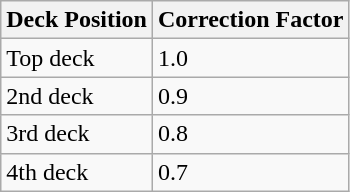<table class="wikitable">
<tr>
<th>Deck Position</th>
<th>Correction Factor</th>
</tr>
<tr>
<td>Top deck</td>
<td>1.0</td>
</tr>
<tr>
<td>2nd deck</td>
<td>0.9</td>
</tr>
<tr>
<td>3rd deck</td>
<td>0.8</td>
</tr>
<tr>
<td>4th deck</td>
<td>0.7</td>
</tr>
</table>
